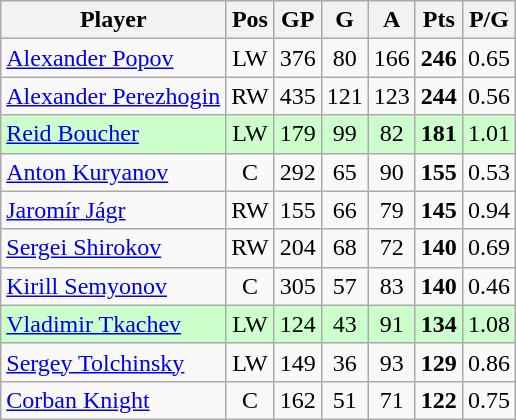<table class="wikitable" style="text-align:center;">
<tr>
<th>Player</th>
<th>Pos</th>
<th>GP</th>
<th>G</th>
<th>A</th>
<th>Pts</th>
<th>P/G</th>
</tr>
<tr>
<td style="text-align:left;"> <a href='#'>Alexander Popov</a></td>
<td>LW</td>
<td>376</td>
<td>80</td>
<td>166</td>
<td><strong>246</strong></td>
<td>0.65</td>
</tr>
<tr>
<td style="text-align:left;"> <a href='#'>Alexander Perezhogin</a></td>
<td>RW</td>
<td>435</td>
<td>121</td>
<td>123</td>
<td><strong>244</strong></td>
<td>0.56</td>
</tr>
<tr bgcolor="#cfc">
<td style="text-align:left;"> <a href='#'>Reid Boucher</a></td>
<td>LW</td>
<td>179</td>
<td>99</td>
<td>82</td>
<td><strong>181</strong></td>
<td>1.01</td>
</tr>
<tr>
<td style="text-align:left;"> <a href='#'>Anton Kuryanov</a></td>
<td>C</td>
<td>292</td>
<td>65</td>
<td>90</td>
<td><strong>155</strong></td>
<td>0.53</td>
</tr>
<tr>
<td style="text-align:left;"> <a href='#'>Jaromír Jágr</a></td>
<td>RW</td>
<td>155</td>
<td>66</td>
<td>79</td>
<td><strong>145</strong></td>
<td>0.94</td>
</tr>
<tr>
<td style="text-align:left;"> <a href='#'>Sergei Shirokov</a></td>
<td>RW</td>
<td>204</td>
<td>68</td>
<td>72</td>
<td><strong>140</strong></td>
<td>0.69</td>
</tr>
<tr>
<td style="text-align:left;"> <a href='#'>Kirill Semyonov</a></td>
<td>C</td>
<td>305</td>
<td>57</td>
<td>83</td>
<td><strong>140</strong></td>
<td>0.46</td>
</tr>
<tr bgcolor="#cfc">
<td style="text-align:left;"> <a href='#'>Vladimir Tkachev</a></td>
<td>LW</td>
<td>124</td>
<td>43</td>
<td>91</td>
<td><strong>134</strong></td>
<td>1.08</td>
</tr>
<tr>
<td style="text-align:left;"> <a href='#'>Sergey Tolchinsky</a></td>
<td>LW</td>
<td>149</td>
<td>36</td>
<td>93</td>
<td><strong>129</strong></td>
<td>0.86</td>
</tr>
<tr>
<td style="text-align:left;"> <a href='#'>Corban Knight</a></td>
<td>C</td>
<td>162</td>
<td>51</td>
<td>71</td>
<td><strong>122</strong></td>
<td>0.75</td>
</tr>
</table>
